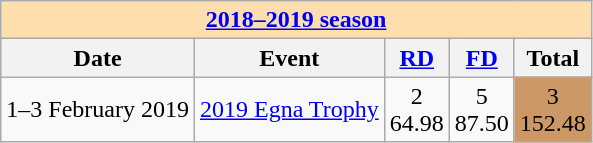<table class="wikitable">
<tr>
<td style="background-color: #ffdead; " colspan=5 align=center><a href='#'><strong>2018–2019 season</strong></a></td>
</tr>
<tr>
<th>Date</th>
<th>Event</th>
<th><a href='#'>RD</a></th>
<th><a href='#'>FD</a></th>
<th>Total</th>
</tr>
<tr>
<td>1–3 February 2019</td>
<td><a href='#'>2019 Egna Trophy</a></td>
<td align=center>2 <br> 64.98</td>
<td align=center>5 <br> 87.50</td>
<td align=center bgcolor=cc9966>3 <br> 152.48</td>
</tr>
</table>
